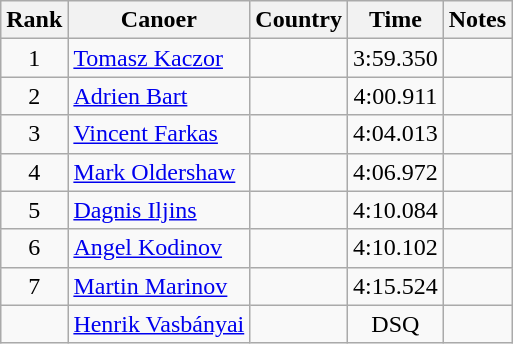<table class="wikitable sortable" style="text-align:center;">
<tr>
<th>Rank</th>
<th>Canoer</th>
<th>Country</th>
<th>Time</th>
<th>Notes</th>
</tr>
<tr>
<td>1</td>
<td align=left><a href='#'>Tomasz Kaczor</a></td>
<td align=left></td>
<td>3:59.350</td>
<td></td>
</tr>
<tr>
<td>2</td>
<td align=left><a href='#'>Adrien Bart</a></td>
<td align=left></td>
<td>4:00.911</td>
<td></td>
</tr>
<tr>
<td>3</td>
<td align=left><a href='#'>Vincent Farkas</a></td>
<td align="left"></td>
<td>4:04.013</td>
<td></td>
</tr>
<tr>
<td>4</td>
<td align=left><a href='#'>Mark Oldershaw</a></td>
<td align=left></td>
<td>4:06.972</td>
<td></td>
</tr>
<tr>
<td>5</td>
<td align=left><a href='#'>Dagnis Iljins</a></td>
<td align=left></td>
<td>4:10.084</td>
<td></td>
</tr>
<tr>
<td>6</td>
<td align=left><a href='#'>Angel Kodinov</a></td>
<td align=left></td>
<td>4:10.102</td>
<td></td>
</tr>
<tr>
<td>7</td>
<td align=left><a href='#'>Martin Marinov</a></td>
<td align=left></td>
<td>4:15.524</td>
<td></td>
</tr>
<tr>
<td></td>
<td align=left><a href='#'>Henrik Vasbányai</a></td>
<td align=left></td>
<td>DSQ</td>
</tr>
</table>
